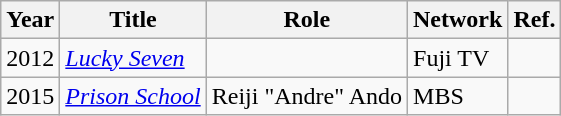<table class="wikitable">
<tr>
<th>Year</th>
<th>Title</th>
<th>Role</th>
<th>Network</th>
<th>Ref.</th>
</tr>
<tr>
<td>2012</td>
<td><em><a href='#'>Lucky Seven</a></em></td>
<td></td>
<td>Fuji TV</td>
<td></td>
</tr>
<tr>
<td>2015</td>
<td><em><a href='#'>Prison School</a></em></td>
<td>Reiji "Andre" Ando</td>
<td>MBS</td>
<td></td>
</tr>
</table>
